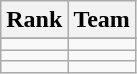<table class="wikitable" border="1">
<tr>
<th>Rank</th>
<th>Team</th>
</tr>
<tr>
</tr>
<tr>
<td align=center></td>
<td></td>
</tr>
<tr>
<td align=center></td>
<td></td>
</tr>
<tr>
<td align=center></td>
<td></td>
</tr>
</table>
